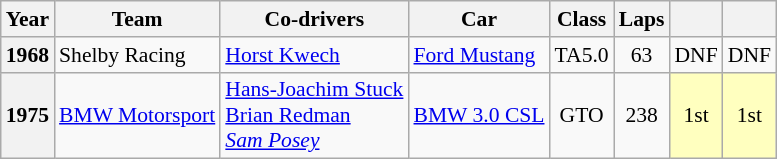<table class="wikitable" style="text-align:center; font-size:90%">
<tr>
<th>Year</th>
<th>Team</th>
<th>Co-drivers</th>
<th>Car</th>
<th>Class</th>
<th>Laps</th>
<th></th>
<th></th>
</tr>
<tr>
<th>1968</th>
<td align="left"> Shelby Racing</td>
<td align="left"> <a href='#'>Horst Kwech</a></td>
<td align="left"><a href='#'>Ford Mustang</a></td>
<td>TA5.0</td>
<td>63</td>
<td>DNF</td>
<td>DNF</td>
</tr>
<tr>
<th>1975</th>
<td align="left"> <a href='#'>BMW Motorsport</a></td>
<td align="left"> <a href='#'>Hans-Joachim Stuck</a><br> <a href='#'>Brian Redman</a><br> <em><a href='#'>Sam Posey</a></em></td>
<td align="left"><a href='#'>BMW 3.0 CSL</a></td>
<td>GTO</td>
<td>238</td>
<td style="background:#ffffbf;">1st</td>
<td style="background:#ffffbf;">1st</td>
</tr>
</table>
